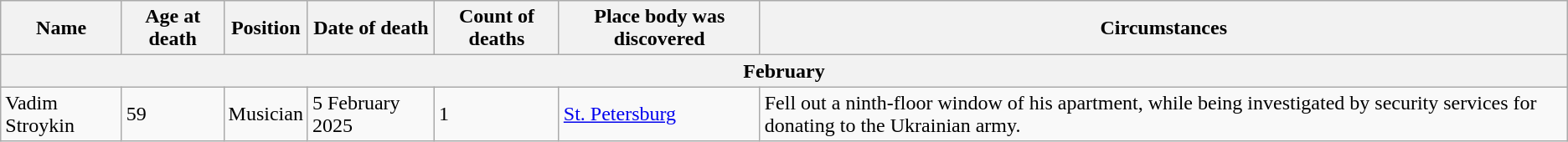<table class="wikitable sortable">
<tr>
<th>Name</th>
<th>Age at death</th>
<th>Position</th>
<th>Date of death</th>
<th>Count of deaths</th>
<th>Place body was discovered</th>
<th>Circumstances</th>
</tr>
<tr>
<th colspan="7">February</th>
</tr>
<tr>
<td>Vadim Stroykin</td>
<td>59</td>
<td>Musician</td>
<td>5 February 2025</td>
<td>1</td>
<td> <a href='#'>St. Petersburg</a></td>
<td>Fell out a ninth-floor window of his apartment, while being investigated by security services for donating to the Ukrainian army.</td>
</tr>
</table>
